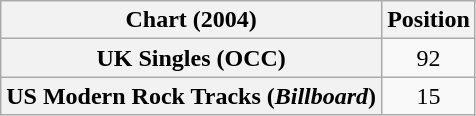<table class="wikitable plainrowheaders" style="text-align:center">
<tr>
<th scope="col">Chart (2004)</th>
<th scope="col">Position</th>
</tr>
<tr>
<th scope="row">UK Singles (OCC)</th>
<td>92</td>
</tr>
<tr>
<th scope="row">US Modern Rock Tracks (<em>Billboard</em>)</th>
<td>15</td>
</tr>
</table>
